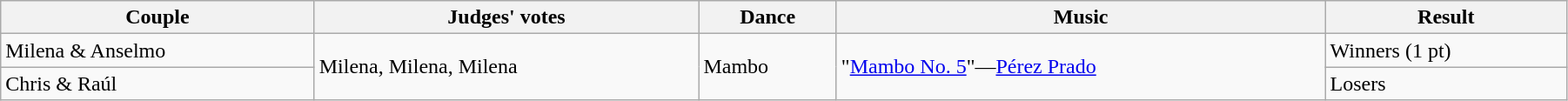<table class="wikitable sortable" style="width:95%; white-space:nowrap">
<tr>
<th>Couple</th>
<th>Judges' votes</th>
<th>Dance</th>
<th>Music</th>
<th>Result</th>
</tr>
<tr>
<td>Milena & Anselmo</td>
<td rowspan="2">Milena, Milena, Milena</td>
<td rowspan="2">Mambo</td>
<td rowspan="2">"<a href='#'>Mambo No. 5</a>"—<a href='#'>Pérez Prado</a></td>
<td>Winners (1 pt)</td>
</tr>
<tr>
<td>Chris & Raúl</td>
<td>Losers</td>
</tr>
</table>
